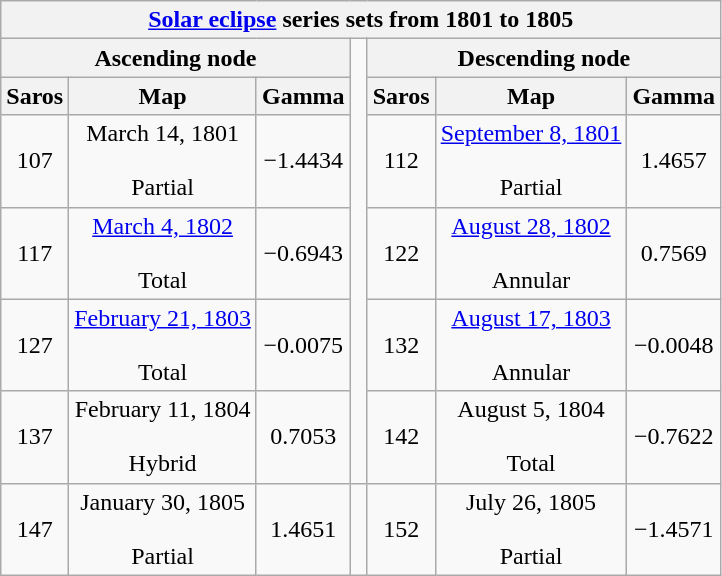<table class="wikitable mw-collapsible mw-collapsed">
<tr>
<th class="nowrap" colspan="7"><a href='#'>Solar eclipse</a> series sets from 1801 to 1805</th>
</tr>
<tr>
<th scope="col" colspan="3">Ascending node</th>
<td rowspan="6"> </td>
<th scope="col" colspan="3">Descending node</th>
</tr>
<tr style="text-align: center;">
<th scope="col">Saros</th>
<th scope="col">Map</th>
<th scope="col">Gamma</th>
<th scope="col">Saros</th>
<th scope="col">Map</th>
<th scope="col">Gamma</th>
</tr>
<tr style="text-align: center;">
<td>107</td>
<td>March 14, 1801<br><br>Partial</td>
<td>−1.4434</td>
<td>112</td>
<td><a href='#'>September 8, 1801</a><br><br>Partial</td>
<td>1.4657</td>
</tr>
<tr style="text-align: center;">
<td>117</td>
<td><a href='#'>March 4, 1802</a><br><br>Total</td>
<td>−0.6943</td>
<td>122</td>
<td><a href='#'>August 28, 1802</a><br><br>Annular</td>
<td>0.7569</td>
</tr>
<tr style="text-align: center;">
<td>127</td>
<td><a href='#'>February 21, 1803</a><br><br>Total</td>
<td>−0.0075</td>
<td>132</td>
<td><a href='#'>August 17, 1803</a><br><br>Annular</td>
<td>−0.0048</td>
</tr>
<tr style="text-align: center;">
<td>137</td>
<td>February 11, 1804<br><br>Hybrid</td>
<td>0.7053</td>
<td>142</td>
<td>August 5, 1804<br><br>Total</td>
<td>−0.7622</td>
</tr>
<tr style="text-align: center;">
<td>147</td>
<td>January 30, 1805<br><br>Partial</td>
<td>1.4651</td>
<td></td>
<td>152</td>
<td>July 26, 1805<br><br>Partial</td>
<td>−1.4571</td>
</tr>
</table>
